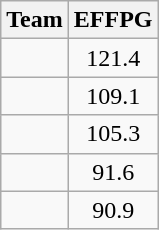<table class=wikitable>
<tr>
<th>Team</th>
<th>EFFPG</th>
</tr>
<tr>
<td></td>
<td align=center>121.4</td>
</tr>
<tr>
<td></td>
<td align=center>109.1</td>
</tr>
<tr>
<td></td>
<td align=center>105.3</td>
</tr>
<tr>
<td></td>
<td align=center>91.6</td>
</tr>
<tr>
<td></td>
<td align=center>90.9</td>
</tr>
</table>
